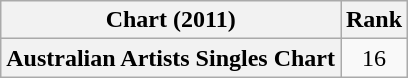<table class="wikitable sortable plainrowheaders">
<tr>
<th scope="col">Chart (2011)</th>
<th scope="col">Rank</th>
</tr>
<tr>
<th scope="row">Australian Artists Singles Chart</th>
<td style="text-align:center;">16</td>
</tr>
</table>
